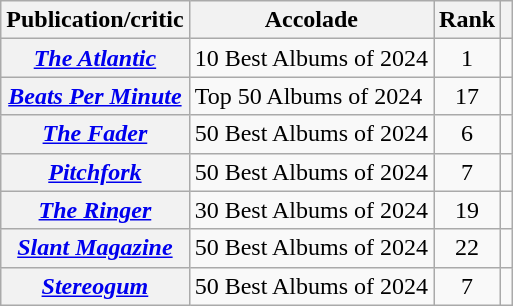<table class="wikitable sortable plainrowheaders">
<tr>
<th scope="col">Publication/critic</th>
<th scope="col">Accolade</th>
<th scope="col">Rank</th>
<th scope="col" class="unsortable"></th>
</tr>
<tr>
<th scope="row"><em><a href='#'>The Atlantic</a></em></th>
<td>10 Best Albums of 2024</td>
<td style="text-align: center;">1</td>
<td style="text-align: center;"></td>
</tr>
<tr>
<th scope="row"><em><a href='#'>Beats Per Minute</a></em></th>
<td>Top 50 Albums of 2024</td>
<td style="text-align: center;">17</td>
<td style="text-align: center;"></td>
</tr>
<tr>
<th scope="row"><em><a href='#'>The Fader</a></em></th>
<td>50 Best Albums of 2024</td>
<td style="text-align: center;">6</td>
<td style="text-align: center;"></td>
</tr>
<tr>
<th scope="row"><em><a href='#'>Pitchfork</a></em></th>
<td>50 Best Albums of 2024</td>
<td style="text-align: center;">7</td>
<td style="text-align: center;"></td>
</tr>
<tr>
<th scope="row"><em><a href='#'>The Ringer</a></em></th>
<td>30 Best Albums of 2024</td>
<td style="text-align: center;">19</td>
<td style="text-align: center;"></td>
</tr>
<tr>
<th scope="row"><em><a href='#'>Slant Magazine</a></em></th>
<td>50 Best Albums of 2024</td>
<td style="text-align: center;">22</td>
<td style="text-align: center;"></td>
</tr>
<tr>
<th scope="row"><em><a href='#'>Stereogum</a></em></th>
<td>50 Best Albums of 2024</td>
<td style="text-align: center;">7</td>
<td style="text-align: center;"></td>
</tr>
</table>
